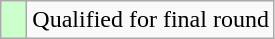<table class="wikitable">
<tr>
<td style="width:10px; background:#cfc"></td>
<td>Qualified for final round</td>
</tr>
</table>
